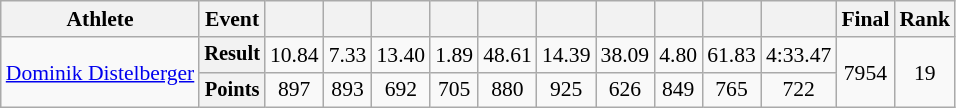<table class="wikitable" style="font-size:90%">
<tr>
<th>Athlete</th>
<th>Event</th>
<th></th>
<th></th>
<th></th>
<th></th>
<th></th>
<th></th>
<th></th>
<th></th>
<th></th>
<th></th>
<th>Final</th>
<th>Rank</th>
</tr>
<tr align=center>
<td rowspan=2 align=left><a href='#'>Dominik Distelberger</a></td>
<th style="font-size:95%">Result</th>
<td>10.84</td>
<td>7.33</td>
<td>13.40</td>
<td>1.89</td>
<td>48.61</td>
<td>14.39</td>
<td>38.09</td>
<td>4.80</td>
<td>61.83</td>
<td>4:33.47</td>
<td rowspan=2>7954</td>
<td rowspan=2>19</td>
</tr>
<tr align=center>
<th style="font-size:95%">Points</th>
<td>897</td>
<td>893</td>
<td>692</td>
<td>705</td>
<td>880</td>
<td>925</td>
<td>626</td>
<td>849</td>
<td>765</td>
<td>722</td>
</tr>
</table>
